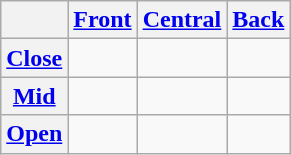<table class="wikitable" style=text-align:center;>
<tr>
<th></th>
<th><a href='#'>Front</a></th>
<th><a href='#'>Central</a></th>
<th><a href='#'>Back</a></th>
</tr>
<tr>
<th><a href='#'>Close</a></th>
<td></td>
<td></td>
<td></td>
</tr>
<tr>
<th><a href='#'>Mid</a></th>
<td></td>
<td></td>
<td></td>
</tr>
<tr>
<th><a href='#'>Open</a></th>
<td></td>
<td></td>
<td></td>
</tr>
</table>
